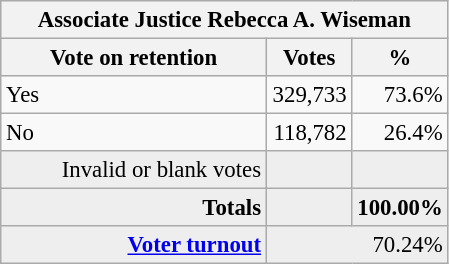<table class="wikitable" style="font-size: 95%;">
<tr style="background-color:#E9E9E9">
<th colspan=7>Associate Justice Rebecca A. Wiseman</th>
</tr>
<tr style="background-color:#E9E9E9">
<th style="width: 170px">Vote on retention</th>
<th style="width: 50px">Votes</th>
<th style="width: 40px">%</th>
</tr>
<tr>
<td>Yes</td>
<td align="right">329,733</td>
<td align="right">73.6%</td>
</tr>
<tr>
<td>No</td>
<td align="right">118,782</td>
<td align="right">26.4%</td>
</tr>
<tr bgcolor="#EEEEEE">
<td align="right">Invalid or blank votes</td>
<td align="right"></td>
<td align="right"></td>
</tr>
<tr bgcolor="#EEEEEE">
<td align="right"><strong>Totals</strong></td>
<td align="right"><strong></strong></td>
<td align="right"><strong>100.00%</strong></td>
</tr>
<tr bgcolor="#EEEEEE">
<td align="right"><strong><a href='#'>Voter turnout</a></strong></td>
<td colspan="2" align="right">70.24%</td>
</tr>
</table>
